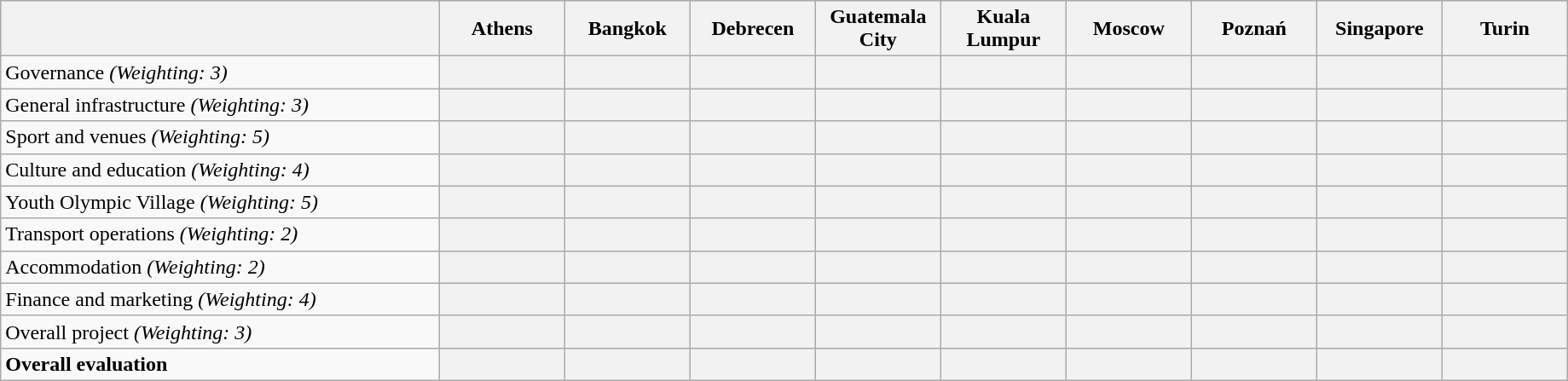<table class="wikitable" width=97%>
<tr bgcolor=#CDCDCD>
<th></th>
<th width=8%>Athens</th>
<th width=8%>Bangkok</th>
<th width=8%>Debrecen</th>
<th width=8%>Guatemala City</th>
<th width=8%>Kuala Lumpur</th>
<th width=8%>Moscow</th>
<th width=8%>Poznań</th>
<th width=8%>Singapore</th>
<th width=8%>Turin</th>
</tr>
<tr>
<td>Governance <em>(Weighting: 3)</em></td>
<th><br></th>
<th><br></th>
<th><br></th>
<th><br></th>
<th><br></th>
<th><br></th>
<th><br></th>
<th><br></th>
<th><br></th>
</tr>
<tr>
<td>General infrastructure <em>(Weighting: 3)</em></td>
<th><br></th>
<th><br></th>
<th><br></th>
<th><br></th>
<th><br></th>
<th><br></th>
<th><br></th>
<th><br></th>
<th><br></th>
</tr>
<tr>
<td>Sport and venues <em>(Weighting: 5)</em></td>
<th><br></th>
<th><br></th>
<th><br></th>
<th><br></th>
<th><br></th>
<th><br></th>
<th><br></th>
<th><br></th>
<th><br></th>
</tr>
<tr>
<td>Culture and education <em> (Weighting: 4)</em></td>
<th><br></th>
<th><br></th>
<th><br></th>
<th><br></th>
<th><br></th>
<th><br></th>
<th><br></th>
<th><br></th>
<th><br></th>
</tr>
<tr>
<td>Youth Olympic Village <em>(Weighting: 5)</em></td>
<th><br></th>
<th><br></th>
<th><br></th>
<th><br></th>
<th><br></th>
<th><br></th>
<th><br></th>
<th><br></th>
<th><br></th>
</tr>
<tr>
<td>Transport operations <em>(Weighting: 2)</em></td>
<th><br></th>
<th><br></th>
<th><br></th>
<th><br></th>
<th><br></th>
<th><br></th>
<th><br></th>
<th><br></th>
<th><br></th>
</tr>
<tr>
<td>Accommodation <em>(Weighting: 2)</em></td>
<th><br></th>
<th><br></th>
<th><br></th>
<th><br></th>
<th><br></th>
<th><br></th>
<th><br></th>
<th><br></th>
<th><br></th>
</tr>
<tr>
<td>Finance and marketing <em>(Weighting: 4)</em></td>
<th><br></th>
<th><br></th>
<th><br></th>
<th><br></th>
<th><br></th>
<th><br></th>
<th><br></th>
<th><br></th>
<th><br></th>
</tr>
<tr>
<td>Overall project <em>(Weighting: 3)</em></td>
<th><br></th>
<th><br></th>
<th><br></th>
<th><br></th>
<th><br></th>
<th><br></th>
<th><br></th>
<th><br></th>
<th><br></th>
</tr>
<tr>
<td><strong>Overall evaluation</strong></td>
<th><br></th>
<th><br></th>
<th><br></th>
<th><br></th>
<th><br></th>
<th><br></th>
<th><br></th>
<th><br></th>
<th><br></th>
</tr>
</table>
